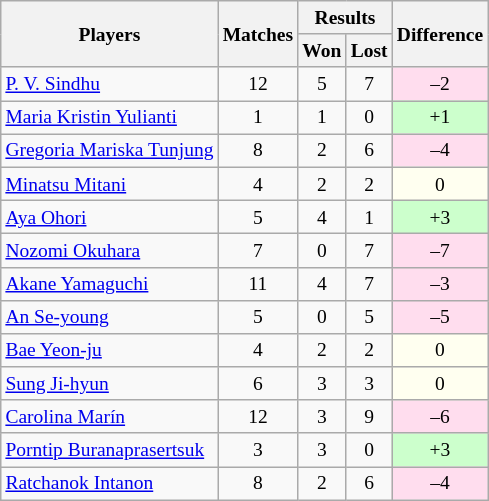<table class=wikitable style="text-align:center; font-size:small">
<tr>
<th rowspan="2">Players</th>
<th rowspan="2">Matches</th>
<th colspan="2">Results</th>
<th rowspan="2">Difference</th>
</tr>
<tr>
<th>Won</th>
<th>Lost</th>
</tr>
<tr>
<td align="left"> <a href='#'>P. V. Sindhu</a></td>
<td>12</td>
<td>5</td>
<td>7</td>
<td bgcolor="#ffddee">–2</td>
</tr>
<tr>
<td align="left"> <a href='#'>Maria Kristin Yulianti</a></td>
<td>1</td>
<td>1</td>
<td>0</td>
<td bgcolor="#ccffcc">+1</td>
</tr>
<tr>
<td align="left"> <a href='#'>Gregoria Mariska Tunjung</a></td>
<td>8</td>
<td>2</td>
<td>6</td>
<td bgcolor="#ffddee">–4</td>
</tr>
<tr>
<td align="left"> <a href='#'>Minatsu Mitani</a></td>
<td>4</td>
<td>2</td>
<td>2</td>
<td bgcolor="#fffff0">0</td>
</tr>
<tr>
<td align="left"> <a href='#'>Aya Ohori</a></td>
<td>5</td>
<td>4</td>
<td>1</td>
<td bgcolor="#ccffcc">+3</td>
</tr>
<tr>
<td align="left"> <a href='#'>Nozomi Okuhara</a></td>
<td>7</td>
<td>0</td>
<td>7</td>
<td bgcolor="#ffddee">–7</td>
</tr>
<tr>
<td align="left"> <a href='#'>Akane Yamaguchi</a></td>
<td>11</td>
<td>4</td>
<td>7</td>
<td bgcolor="#ffddee">–3</td>
</tr>
<tr>
<td align="left"> <a href='#'>An Se-young</a></td>
<td>5</td>
<td>0</td>
<td>5</td>
<td bgcolor="#ffddee">–5</td>
</tr>
<tr>
<td align="left"> <a href='#'>Bae Yeon-ju</a></td>
<td>4</td>
<td>2</td>
<td>2</td>
<td bgcolor="#fffff0">0</td>
</tr>
<tr>
<td align="left"> <a href='#'>Sung Ji-hyun</a></td>
<td>6</td>
<td>3</td>
<td>3</td>
<td bgcolor="#fffff0">0</td>
</tr>
<tr>
<td align="left"> <a href='#'>Carolina Marín</a></td>
<td>12</td>
<td>3</td>
<td>9</td>
<td bgcolor="#ffddee">–6</td>
</tr>
<tr>
<td align="left"> <a href='#'>Porntip Buranaprasertsuk</a></td>
<td>3</td>
<td>3</td>
<td>0</td>
<td bgcolor="#ccffcc">+3</td>
</tr>
<tr>
<td align="left"> <a href='#'>Ratchanok Intanon</a></td>
<td>8</td>
<td>2</td>
<td>6</td>
<td bgcolor="#ffddee">–4</td>
</tr>
</table>
